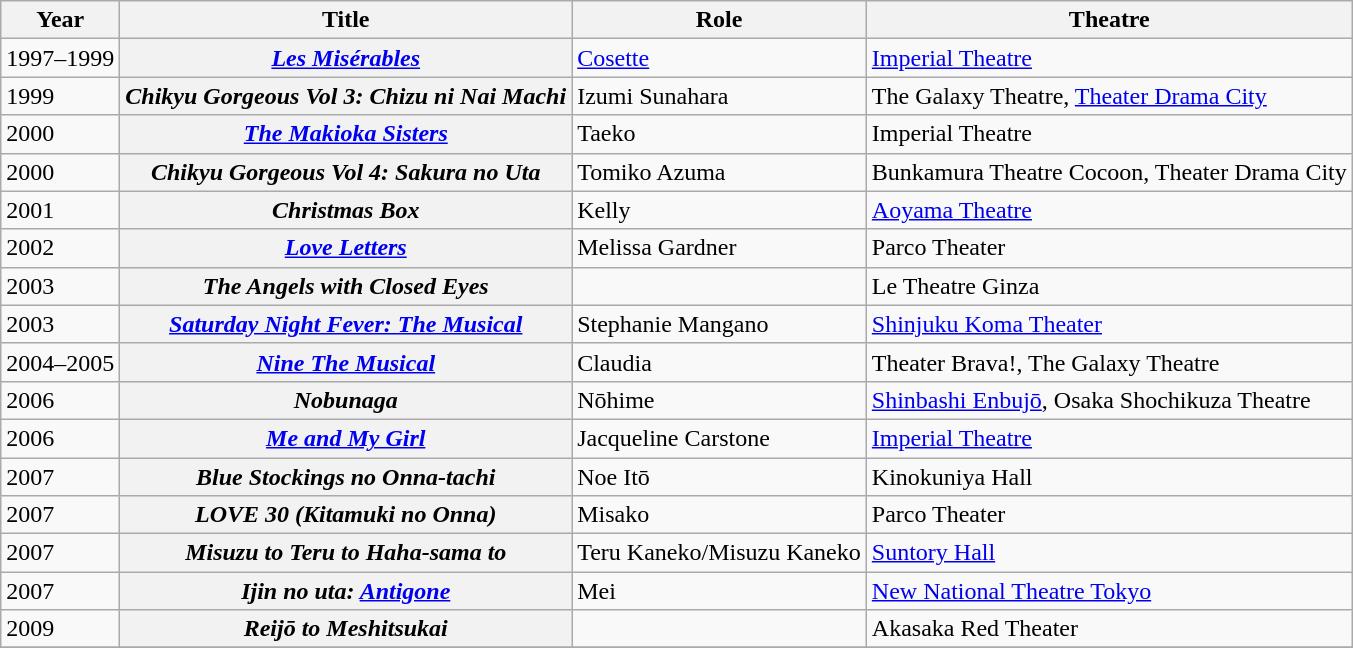<table class="wikitable plainrowheaders sortable">
<tr>
<th scope="col">Year</th>
<th scope="col">Title</th>
<th scope="col">Role</th>
<th scope="col">Theatre</th>
</tr>
<tr>
<td>1997–1999</td>
<th scope="row"><em><a href='#'>Les Misérables</a></em></th>
<td><a href='#'>Cosette</a></td>
<td><a href='#'>Imperial Theatre</a></td>
</tr>
<tr>
<td>1999</td>
<th scope="row"><em>Chikyu Gorgeous Vol 3: Chizu ni Nai Machi</em></th>
<td>Izumi Sunahara</td>
<td>The Galaxy Theatre, <a href='#'>Theater Drama City</a></td>
</tr>
<tr>
<td>2000</td>
<th scope="row"><em><a href='#'>The Makioka Sisters</a></em></th>
<td>Taeko</td>
<td>Imperial Theatre</td>
</tr>
<tr>
<td>2000</td>
<th scope="row"><em>Chikyu Gorgeous Vol 4: Sakura no Uta</em></th>
<td>Tomiko Azuma</td>
<td>Bunkamura Theatre Cocoon, Theater Drama City</td>
</tr>
<tr>
<td>2001</td>
<th scope="row"><em>Christmas Box</em></th>
<td>Kelly</td>
<td><a href='#'>Aoyama Theatre</a></td>
</tr>
<tr>
<td>2002</td>
<th scope="row"><em><a href='#'>Love Letters</a></em></th>
<td>Melissa Gardner</td>
<td>Parco Theater</td>
</tr>
<tr>
<td>2003</td>
<th scope="row"><em>The Angels with Closed Eyes</em></th>
<td></td>
<td>Le Theatre Ginza</td>
</tr>
<tr>
<td>2003</td>
<th scope="row"><em><a href='#'>Saturday Night Fever: The Musical</a></em></th>
<td>Stephanie Mangano</td>
<td><a href='#'>Shinjuku Koma Theater</a></td>
</tr>
<tr>
<td>2004–2005</td>
<th scope="row"><em><a href='#'>Nine The Musical</a></em></th>
<td>Claudia</td>
<td>Theater Brava!, The Galaxy Theatre</td>
</tr>
<tr>
<td>2006</td>
<th scope="row"><em>Nobunaga</em></th>
<td>Nōhime</td>
<td><a href='#'>Shinbashi Enbujō</a>, Osaka Shochikuza Theatre</td>
</tr>
<tr>
<td>2006</td>
<th scope="row"><em><a href='#'>Me and My Girl</a></em></th>
<td>Jacqueline Carstone</td>
<td><a href='#'>Imperial Theatre</a></td>
</tr>
<tr>
<td>2007</td>
<th scope="row"><em>Blue Stockings no Onna-tachi</em></th>
<td>Noe Itō</td>
<td>Kinokuniya Hall</td>
</tr>
<tr>
<td>2007</td>
<th scope="row"><em>LOVE 30 (Kitamuki no Onna)</em></th>
<td>Misako</td>
<td>Parco Theater</td>
</tr>
<tr>
<td>2007</td>
<th scope="row"><em>Misuzu to Teru to Haha-sama to</em></th>
<td>Teru Kaneko/Misuzu Kaneko</td>
<td><a href='#'>Suntory Hall</a></td>
</tr>
<tr>
<td>2007</td>
<th scope="row"><em>Ijin no uta: <a href='#'>Antigone</a></em></th>
<td>Mei</td>
<td><a href='#'>New National Theatre Tokyo</a></td>
</tr>
<tr>
<td>2009</td>
<th scope="row"><em>Reijō to Meshitsukai</em></th>
<td></td>
<td>Akasaka Red Theater</td>
</tr>
<tr>
</tr>
</table>
